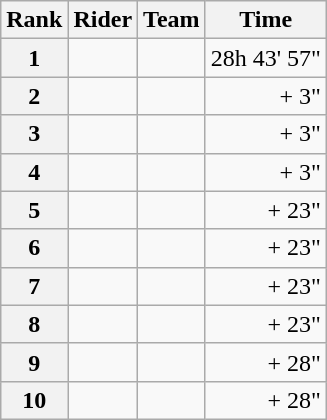<table class="wikitable" margin-bottom:0;">
<tr>
<th scope="col">Rank</th>
<th scope="col">Rider</th>
<th scope="col">Team</th>
<th scope="col">Time</th>
</tr>
<tr>
<th scope="row">1</th>
<td> </td>
<td></td>
<td align="right">28h 43' 57"</td>
</tr>
<tr>
<th scope="row">2</th>
<td></td>
<td></td>
<td align="right">+ 3"</td>
</tr>
<tr>
<th scope="row">3</th>
<td></td>
<td></td>
<td align="right">+ 3"</td>
</tr>
<tr>
<th scope="row">4</th>
<td> </td>
<td></td>
<td align="right">+ 3"</td>
</tr>
<tr>
<th scope="row">5</th>
<td></td>
<td></td>
<td align="right">+ 23"</td>
</tr>
<tr>
<th scope="row">6</th>
<td></td>
<td></td>
<td align="right">+ 23"</td>
</tr>
<tr>
<th scope="row">7</th>
<td></td>
<td></td>
<td align="right">+ 23"</td>
</tr>
<tr>
<th scope="row">8</th>
<td></td>
<td></td>
<td align="right">+ 23"</td>
</tr>
<tr>
<th scope="row">9</th>
<td></td>
<td></td>
<td align="right">+ 28"</td>
</tr>
<tr>
<th scope="row">10</th>
<td></td>
<td></td>
<td align="right">+ 28"</td>
</tr>
</table>
